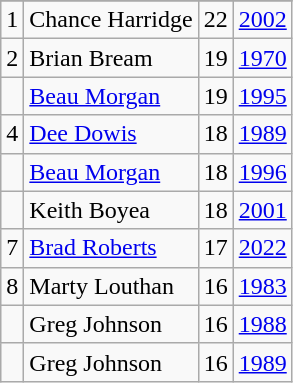<table class="wikitable">
<tr>
</tr>
<tr>
<td>1</td>
<td>Chance Harridge</td>
<td>22</td>
<td><a href='#'>2002</a></td>
</tr>
<tr>
<td>2</td>
<td>Brian Bream</td>
<td>19</td>
<td><a href='#'>1970</a></td>
</tr>
<tr>
<td></td>
<td><a href='#'>Beau Morgan</a></td>
<td>19</td>
<td><a href='#'>1995</a></td>
</tr>
<tr>
<td>4</td>
<td><a href='#'>Dee Dowis</a></td>
<td>18</td>
<td><a href='#'>1989</a></td>
</tr>
<tr>
<td></td>
<td><a href='#'>Beau Morgan</a></td>
<td>18</td>
<td><a href='#'>1996</a></td>
</tr>
<tr>
<td></td>
<td>Keith Boyea</td>
<td>18</td>
<td><a href='#'>2001</a></td>
</tr>
<tr>
<td>7</td>
<td><a href='#'>Brad Roberts</a></td>
<td>17</td>
<td><a href='#'>2022</a></td>
</tr>
<tr>
<td>8</td>
<td>Marty Louthan</td>
<td>16</td>
<td><a href='#'>1983</a></td>
</tr>
<tr>
<td></td>
<td>Greg Johnson</td>
<td>16</td>
<td><a href='#'>1988</a></td>
</tr>
<tr>
<td></td>
<td>Greg Johnson</td>
<td>16</td>
<td><a href='#'>1989</a></td>
</tr>
</table>
